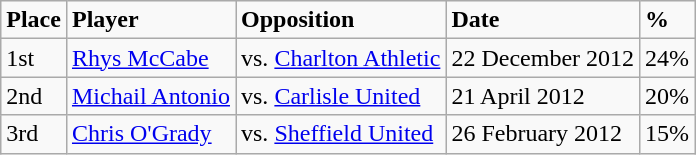<table class="wikitable">
<tr>
<td><strong>Place</strong></td>
<td><strong>Player</strong></td>
<td><strong>Opposition</strong></td>
<td><strong>Date</strong></td>
<td><strong>%</strong></td>
</tr>
<tr>
<td>1st</td>
<td> <a href='#'>Rhys McCabe</a></td>
<td>vs. <a href='#'>Charlton Athletic</a></td>
<td>22 December 2012</td>
<td>24%</td>
</tr>
<tr>
<td>2nd</td>
<td> <a href='#'>Michail Antonio</a></td>
<td>vs. <a href='#'>Carlisle United</a></td>
<td>21 April 2012</td>
<td>20%</td>
</tr>
<tr>
<td>3rd</td>
<td> <a href='#'>Chris O'Grady</a></td>
<td>vs. <a href='#'>Sheffield United</a></td>
<td>26 February 2012</td>
<td>15%</td>
</tr>
</table>
